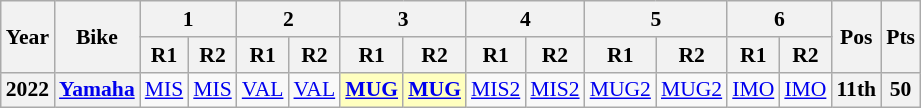<table class="wikitable" style="text-align:center; font-size:90%">
<tr>
<th valign="middle" rowspan=2>Year</th>
<th valign="middle" rowspan=2>Bike</th>
<th colspan=2>1</th>
<th colspan=2>2</th>
<th colspan=2>3</th>
<th colspan=2>4</th>
<th colspan=2>5</th>
<th colspan=2>6</th>
<th rowspan=2>Pos</th>
<th rowspan=2>Pts</th>
</tr>
<tr>
<th>R1</th>
<th>R2</th>
<th>R1</th>
<th>R2</th>
<th>R1</th>
<th>R2</th>
<th>R1</th>
<th>R2</th>
<th>R1</th>
<th>R2</th>
<th>R1</th>
<th>R2</th>
</tr>
<tr>
<th>2022</th>
<th><a href='#'>Yamaha</a></th>
<td style="background:#;"><a href='#'>MIS</a></td>
<td style="background:#;"><a href='#'>MIS</a></td>
<td style="background:#;"><a href='#'>VAL</a></td>
<td style="background:#;"><a href='#'>VAL</a></td>
<td style="background:#ffffbf;"><strong><a href='#'>MUG</a></strong><br></td>
<td style="background:#ffffbf;"><strong><a href='#'>MUG</a></strong><br></td>
<td style="background:#;"><a href='#'>MIS2</a></td>
<td style="background:#;"><a href='#'>MIS2</a></td>
<td style="background:#;"><a href='#'>MUG2</a></td>
<td style="background:#;"><a href='#'>MUG2</a></td>
<td style="background:#;"><a href='#'>IMO</a></td>
<td style="background:#;"><a href='#'>IMO</a></td>
<th style="background:#;">11th</th>
<th style="background:#;">50</th>
</tr>
</table>
